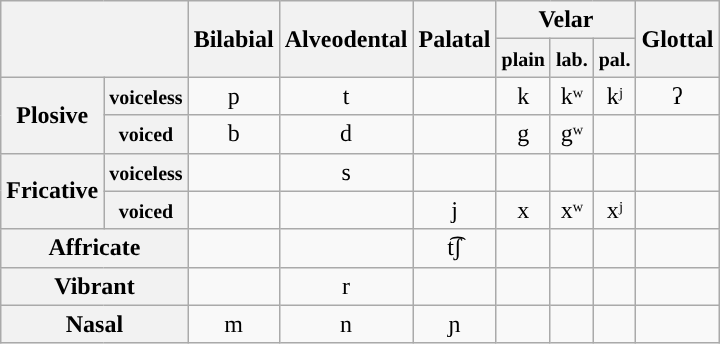<table class="wikitable" style="text-align: center">
<tr>
<th colspan="2" rowspan="2"></th>
<th rowspan="2">Bilabial</th>
<th rowspan="2">Alveodental</th>
<th rowspan="2">Palatal</th>
<th colspan="3">Velar</th>
<th rowspan="2">Glottal</th>
</tr>
<tr>
<th><small>plain</small></th>
<th><small>lab.</small></th>
<th><small>pal.</small></th>
</tr>
<tr>
<th rowspan="2">Plosive</th>
<th><small>voiceless</small></th>
<td>p</td>
<td>t</td>
<td></td>
<td>k</td>
<td>kʷ </td>
<td>kʲ </td>
<td>ʔ</td>
</tr>
<tr>
<th><small>voiced</small></th>
<td>b</td>
<td>d</td>
<td></td>
<td>g</td>
<td>gʷ </td>
<td></td>
<td></td>
</tr>
<tr>
<th rowspan="2">Fricative</th>
<th><small>voiceless</small></th>
<td></td>
<td>s</td>
<td></td>
<td></td>
<td></td>
<td></td>
<td></td>
</tr>
<tr>
<th><small>voiced</small></th>
<td></td>
<td></td>
<td>j </td>
<td>x</td>
<td>xʷ </td>
<td>xʲ </td>
<td></td>
</tr>
<tr>
<th colspan="2">Affricate</th>
<td></td>
<td></td>
<td>t͡ʃ </td>
<td></td>
<td></td>
<td></td>
<td></td>
</tr>
<tr>
<th colspan="2">Vibrant</th>
<td></td>
<td>r</td>
<td></td>
<td></td>
<td></td>
<td></td>
<td></td>
</tr>
<tr>
<th colspan="2">Nasal</th>
<td>m</td>
<td>n</td>
<td>ɲ</td>
<td></td>
<td></td>
<td></td>
<td></td>
</tr>
</table>
